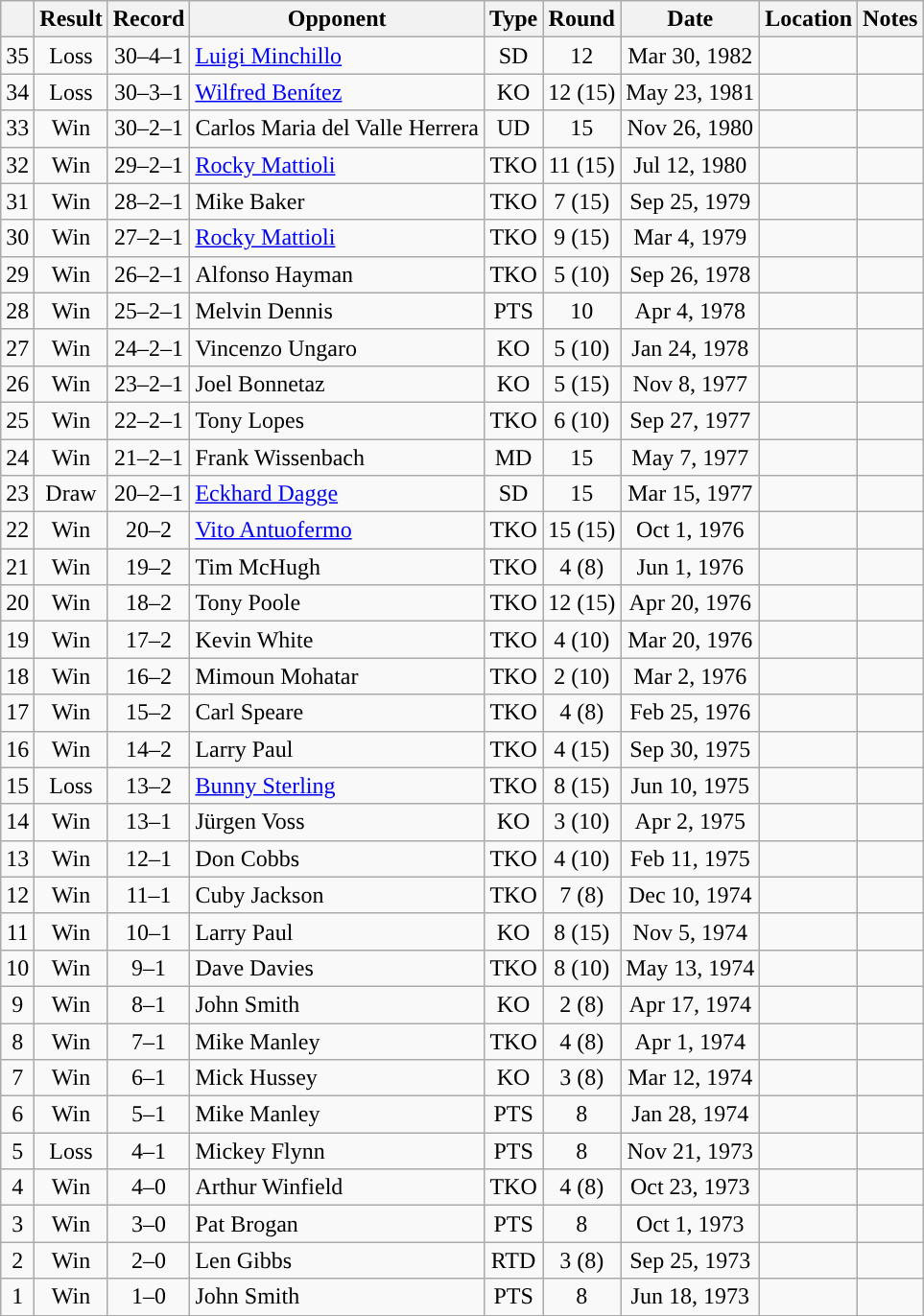<table class="wikitable" style="text-align:center">
<tr>
<th></th>
<th>Result</th>
<th>Record</th>
<th>Opponent</th>
<th>Type</th>
<th>Round</th>
<th>Date</th>
<th>Location</th>
<th>Notes</th>
</tr>
<tr>
<td>35</td>
<td>Loss</td>
<td>30–4–1</td>
<td align=left><a href='#'>Luigi Minchillo</a></td>
<td>SD</td>
<td>12</td>
<td>Mar 30, 1982</td>
<td align=left></td>
<td align=left></td>
</tr>
<tr>
<td>34</td>
<td>Loss</td>
<td>30–3–1</td>
<td align=left><a href='#'>Wilfred Benítez</a></td>
<td>KO</td>
<td>12 (15)</td>
<td>May 23, 1981</td>
<td align=left></td>
<td align=left></td>
</tr>
<tr>
<td>33</td>
<td>Win</td>
<td>30–2–1</td>
<td align=left>Carlos Maria del Valle Herrera</td>
<td>UD</td>
<td>15</td>
<td>Nov 26, 1980</td>
<td align=left></td>
<td align=left></td>
</tr>
<tr>
<td>32</td>
<td>Win</td>
<td>29–2–1</td>
<td align=left><a href='#'>Rocky Mattioli</a></td>
<td>TKO</td>
<td>11 (15)</td>
<td>Jul 12, 1980</td>
<td align=left></td>
<td align=left></td>
</tr>
<tr>
<td>31</td>
<td>Win</td>
<td>28–2–1</td>
<td align=left>Mike Baker</td>
<td>TKO</td>
<td>7 (15)</td>
<td>Sep 25, 1979</td>
<td align=left></td>
<td align=left></td>
</tr>
<tr>
<td>30</td>
<td>Win</td>
<td>27–2–1</td>
<td align=left><a href='#'>Rocky Mattioli</a></td>
<td>TKO</td>
<td>9 (15)</td>
<td>Mar 4, 1979</td>
<td align=left></td>
<td align=left></td>
</tr>
<tr>
<td>29</td>
<td>Win</td>
<td>26–2–1</td>
<td align=left>Alfonso Hayman</td>
<td>TKO</td>
<td>5 (10)</td>
<td>Sep 26, 1978</td>
<td align=left></td>
<td align=left></td>
</tr>
<tr>
<td>28</td>
<td>Win</td>
<td>25–2–1</td>
<td align=left>Melvin Dennis</td>
<td>PTS</td>
<td>10</td>
<td>Apr 4, 1978</td>
<td align=left></td>
<td align=left></td>
</tr>
<tr>
<td>27</td>
<td>Win</td>
<td>24–2–1</td>
<td align=left>Vincenzo Ungaro</td>
<td>KO</td>
<td>5 (10)</td>
<td>Jan 24, 1978</td>
<td align=left></td>
<td align=left></td>
</tr>
<tr>
<td>26</td>
<td>Win</td>
<td>23–2–1</td>
<td align=left>Joel Bonnetaz</td>
<td>KO</td>
<td>5 (15)</td>
<td>Nov 8, 1977</td>
<td align=left></td>
<td align=left></td>
</tr>
<tr>
<td>25</td>
<td>Win</td>
<td>22–2–1</td>
<td align=left>Tony Lopes</td>
<td>TKO</td>
<td>6 (10)</td>
<td>Sep 27, 1977</td>
<td align=left></td>
<td align=left></td>
</tr>
<tr>
<td>24</td>
<td>Win</td>
<td>21–2–1</td>
<td align=left>Frank Wissenbach</td>
<td>MD</td>
<td>15</td>
<td>May 7, 1977</td>
<td align=left></td>
<td align=left></td>
</tr>
<tr>
<td>23</td>
<td>Draw</td>
<td>20–2–1</td>
<td align=left><a href='#'>Eckhard Dagge</a></td>
<td>SD</td>
<td>15</td>
<td>Mar 15, 1977</td>
<td align=left></td>
<td align=left></td>
</tr>
<tr>
<td>22</td>
<td>Win</td>
<td>20–2</td>
<td align=left><a href='#'>Vito Antuofermo</a></td>
<td>TKO</td>
<td>15 (15)</td>
<td>Oct 1, 1976</td>
<td align=left></td>
<td align=left></td>
</tr>
<tr>
<td>21</td>
<td>Win</td>
<td>19–2</td>
<td align=left>Tim McHugh</td>
<td>TKO</td>
<td>4 (8)</td>
<td>Jun 1, 1976</td>
<td align=left></td>
<td align=left></td>
</tr>
<tr>
<td>20</td>
<td>Win</td>
<td>18–2</td>
<td align=left>Tony Poole</td>
<td>TKO</td>
<td>12 (15)</td>
<td>Apr 20, 1976</td>
<td align=left></td>
<td align=left></td>
</tr>
<tr>
<td>19</td>
<td>Win</td>
<td>17–2</td>
<td align=left>Kevin White</td>
<td>TKO</td>
<td>4 (10)</td>
<td>Mar 20, 1976</td>
<td align=left></td>
<td align=left></td>
</tr>
<tr>
<td>18</td>
<td>Win</td>
<td>16–2</td>
<td align=left>Mimoun Mohatar</td>
<td>TKO</td>
<td>2 (10)</td>
<td>Mar 2, 1976</td>
<td align=left></td>
<td align=left></td>
</tr>
<tr>
<td>17</td>
<td>Win</td>
<td>15–2</td>
<td align=left>Carl Speare</td>
<td>TKO</td>
<td>4 (8)</td>
<td>Feb 25, 1976</td>
<td align=left></td>
<td align=left></td>
</tr>
<tr>
<td>16</td>
<td>Win</td>
<td>14–2</td>
<td align=left>Larry Paul</td>
<td>TKO</td>
<td>4 (15)</td>
<td>Sep 30, 1975</td>
<td align=left></td>
<td align=left></td>
</tr>
<tr>
<td>15</td>
<td>Loss</td>
<td>13–2</td>
<td align=left><a href='#'>Bunny Sterling</a></td>
<td>TKO</td>
<td>8 (15)</td>
<td>Jun 10, 1975</td>
<td align=left></td>
<td align=left></td>
</tr>
<tr>
<td>14</td>
<td>Win</td>
<td>13–1</td>
<td align=left>Jürgen Voss</td>
<td>KO</td>
<td>3 (10)</td>
<td>Apr 2, 1975</td>
<td align=left></td>
<td align=left></td>
</tr>
<tr>
<td>13</td>
<td>Win</td>
<td>12–1</td>
<td align=left>Don Cobbs</td>
<td>TKO</td>
<td>4 (10)</td>
<td>Feb 11, 1975</td>
<td align=left></td>
<td align=left></td>
</tr>
<tr>
<td>12</td>
<td>Win</td>
<td>11–1</td>
<td align=left>Cuby Jackson</td>
<td>TKO</td>
<td>7 (8)</td>
<td>Dec 10, 1974</td>
<td align=left></td>
<td align=left></td>
</tr>
<tr>
<td>11</td>
<td>Win</td>
<td>10–1</td>
<td align=left>Larry Paul</td>
<td>KO</td>
<td>8 (15)</td>
<td>Nov 5, 1974</td>
<td align=left></td>
<td align=left></td>
</tr>
<tr>
<td>10</td>
<td>Win</td>
<td>9–1</td>
<td align=left>Dave Davies</td>
<td>TKO</td>
<td>8 (10)</td>
<td>May 13, 1974</td>
<td align=left></td>
<td align=left></td>
</tr>
<tr>
<td>9</td>
<td>Win</td>
<td>8–1</td>
<td align=left>John Smith</td>
<td>KO</td>
<td>2 (8)</td>
<td>Apr 17, 1974</td>
<td align=left></td>
<td align=left></td>
</tr>
<tr>
<td>8</td>
<td>Win</td>
<td>7–1</td>
<td align=left>Mike Manley</td>
<td>TKO</td>
<td>4 (8)</td>
<td>Apr 1, 1974</td>
<td align=left></td>
<td align=left></td>
</tr>
<tr>
<td>7</td>
<td>Win</td>
<td>6–1</td>
<td align=left>Mick Hussey</td>
<td>KO</td>
<td>3 (8)</td>
<td>Mar 12, 1974</td>
<td align=left></td>
<td align=left></td>
</tr>
<tr>
<td>6</td>
<td>Win</td>
<td>5–1</td>
<td align=left>Mike Manley</td>
<td>PTS</td>
<td>8</td>
<td>Jan 28, 1974</td>
<td align=left></td>
<td align=left></td>
</tr>
<tr>
<td>5</td>
<td>Loss</td>
<td>4–1</td>
<td align=left>Mickey Flynn</td>
<td>PTS</td>
<td>8</td>
<td>Nov 21, 1973</td>
<td align=left></td>
<td align=left></td>
</tr>
<tr>
<td>4</td>
<td>Win</td>
<td>4–0</td>
<td align=left>Arthur Winfield</td>
<td>TKO</td>
<td>4 (8)</td>
<td>Oct 23, 1973</td>
<td align=left></td>
<td align=left></td>
</tr>
<tr>
<td>3</td>
<td>Win</td>
<td>3–0</td>
<td align=left>Pat Brogan</td>
<td>PTS</td>
<td>8</td>
<td>Oct 1, 1973</td>
<td align=left></td>
<td align=left></td>
</tr>
<tr>
<td>2</td>
<td>Win</td>
<td>2–0</td>
<td align=left>Len Gibbs</td>
<td>RTD</td>
<td>3 (8)</td>
<td>Sep 25, 1973</td>
<td align=left></td>
<td align=left></td>
</tr>
<tr>
<td>1</td>
<td>Win</td>
<td>1–0</td>
<td align=left>John Smith</td>
<td>PTS</td>
<td>8</td>
<td>Jun 18, 1973</td>
<td align=left></td>
<td align=left></td>
</tr>
</table>
